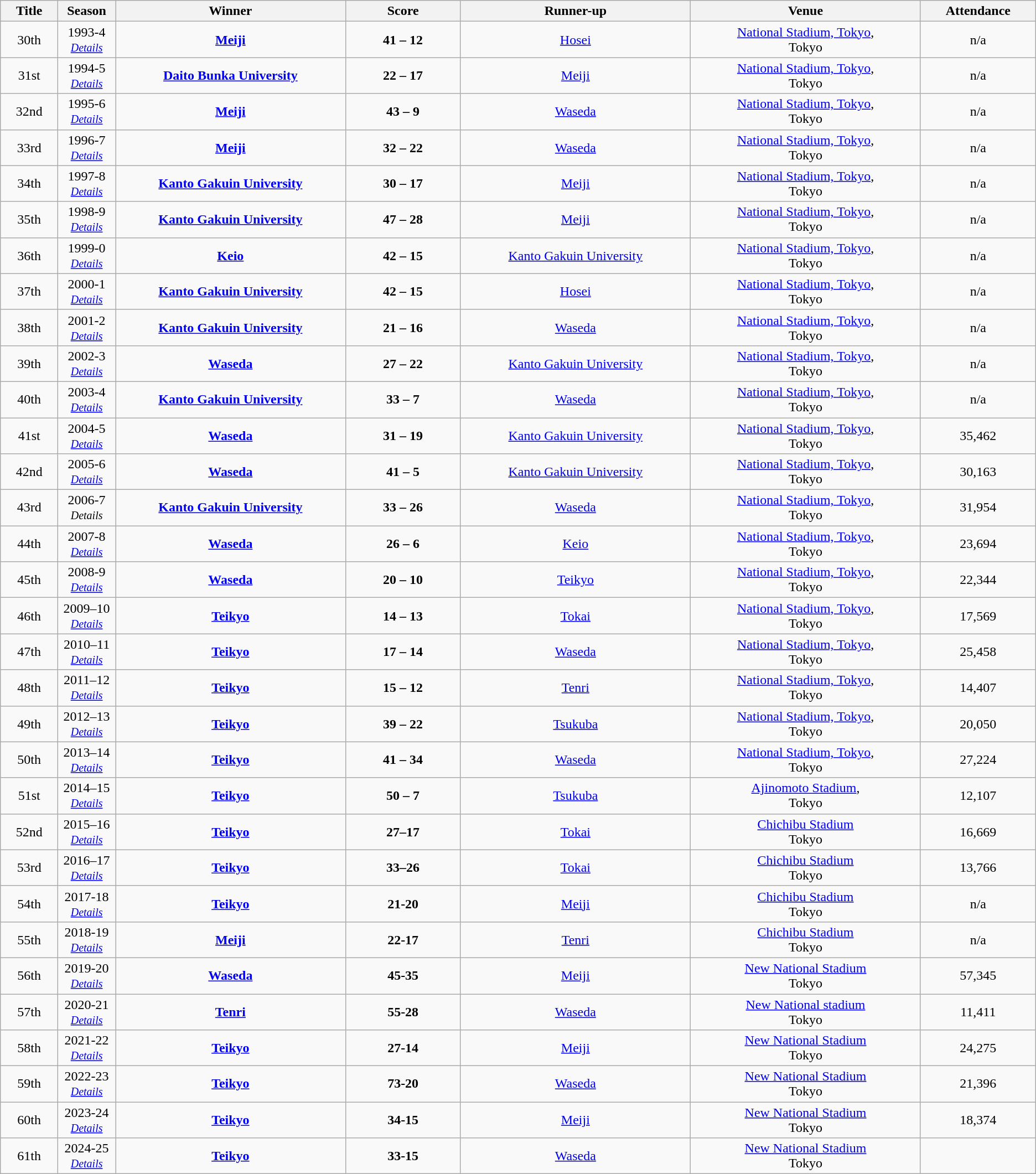<table class="wikitable" style="text-align: center;">
<tr>
<th width=5%>Title</th>
<th width=5%>Season</th>
<th width=20%>Winner</th>
<th width=10%>Score</th>
<th width=20%>Runner-up</th>
<th width=20%>Venue</th>
<th width=10%>Attendance</th>
</tr>
<tr>
<td>30th</td>
<td>1993-4<br><small><em><a href='#'>Details</a></em></small></td>
<td><strong><a href='#'>Meiji</a></strong></td>
<td><strong>41 – 12</strong><br></td>
<td><a href='#'>Hosei</a></td>
<td><a href='#'>National Stadium, Tokyo</a>,<br>Tokyo</td>
<td>n/a</td>
</tr>
<tr>
<td>31st</td>
<td>1994-5<br><small><em><a href='#'>Details</a></em></small></td>
<td><strong><a href='#'>Daito Bunka University</a></strong></td>
<td><strong>22 – 17</strong><br></td>
<td><a href='#'>Meiji</a></td>
<td><a href='#'>National Stadium, Tokyo</a>,<br>Tokyo</td>
<td>n/a</td>
</tr>
<tr>
<td>32nd</td>
<td>1995-6<br><small><em><a href='#'>Details</a></em></small></td>
<td><strong><a href='#'>Meiji</a></strong></td>
<td><strong>43 – 9</strong><br></td>
<td><a href='#'>Waseda</a></td>
<td><a href='#'>National Stadium, Tokyo</a>,<br>Tokyo</td>
<td>n/a</td>
</tr>
<tr>
<td>33rd</td>
<td>1996-7<br><small><em><a href='#'>Details</a></em></small></td>
<td><strong><a href='#'>Meiji</a></strong></td>
<td><strong>32 – 22</strong><br></td>
<td><a href='#'>Waseda</a></td>
<td><a href='#'>National Stadium, Tokyo</a>,<br>Tokyo</td>
<td>n/a</td>
</tr>
<tr>
<td>34th</td>
<td>1997-8<br><small><em><a href='#'>Details</a></em></small></td>
<td><strong><a href='#'>Kanto Gakuin University</a></strong></td>
<td><strong>30 – 17</strong><br></td>
<td><a href='#'>Meiji</a></td>
<td><a href='#'>National Stadium, Tokyo</a>,<br>Tokyo</td>
<td>n/a</td>
</tr>
<tr>
<td>35th</td>
<td>1998-9<br><small><em><a href='#'>Details</a></em></small></td>
<td><strong><a href='#'>Kanto Gakuin University</a></strong></td>
<td><strong>47 – 28</strong><br></td>
<td><a href='#'>Meiji</a></td>
<td><a href='#'>National Stadium, Tokyo</a>,<br>Tokyo</td>
<td>n/a</td>
</tr>
<tr>
<td>36th</td>
<td>1999-0<br><small><em><a href='#'>Details</a></em></small></td>
<td><strong><a href='#'>Keio</a></strong></td>
<td><strong>42 – 15</strong><br></td>
<td><a href='#'>Kanto Gakuin University</a></td>
<td><a href='#'>National Stadium, Tokyo</a>,<br>Tokyo</td>
<td>n/a</td>
</tr>
<tr>
<td>37th</td>
<td>2000-1<br><small><em><a href='#'>Details</a></em></small></td>
<td><strong><a href='#'>Kanto Gakuin University</a></strong></td>
<td><strong>42 – 15</strong><br></td>
<td><a href='#'>Hosei</a></td>
<td><a href='#'>National Stadium, Tokyo</a>,<br>Tokyo</td>
<td>n/a</td>
</tr>
<tr>
<td>38th</td>
<td>2001-2<br><small><em><a href='#'>Details</a></em></small></td>
<td><strong><a href='#'>Kanto Gakuin University</a></strong></td>
<td><strong>21 – 16</strong><br></td>
<td><a href='#'>Waseda</a></td>
<td><a href='#'>National Stadium, Tokyo</a>,<br>Tokyo</td>
<td>n/a</td>
</tr>
<tr>
<td>39th</td>
<td>2002-3<br><small><em><a href='#'>Details</a></em></small></td>
<td><strong><a href='#'>Waseda</a></strong></td>
<td><strong>27 – 22</strong><br></td>
<td><a href='#'>Kanto Gakuin University</a></td>
<td><a href='#'>National Stadium, Tokyo</a>,<br>Tokyo</td>
<td>n/a</td>
</tr>
<tr>
<td>40th</td>
<td>2003-4<br><small><em><a href='#'>Details</a></em></small></td>
<td><strong><a href='#'>Kanto Gakuin University</a></strong></td>
<td><strong>33 – 7</strong><br></td>
<td><a href='#'>Waseda</a></td>
<td><a href='#'>National Stadium, Tokyo</a>,<br>Tokyo</td>
<td>n/a</td>
</tr>
<tr>
<td>41st</td>
<td>2004-5<br><small><em><a href='#'>Details</a></em></small></td>
<td><strong><a href='#'>Waseda</a></strong></td>
<td><strong>31 – 19</strong><br></td>
<td><a href='#'>Kanto Gakuin University</a></td>
<td><a href='#'>National Stadium, Tokyo</a>,<br>Tokyo</td>
<td>35,462</td>
</tr>
<tr>
<td>42nd</td>
<td>2005-6<br><small><em><a href='#'>Details</a></em></small></td>
<td><strong><a href='#'>Waseda</a></strong></td>
<td><strong>41 – 5</strong><br></td>
<td><a href='#'>Kanto Gakuin University</a></td>
<td><a href='#'>National Stadium, Tokyo</a>,<br>Tokyo</td>
<td>30,163</td>
</tr>
<tr>
<td>43rd</td>
<td>2006-7<br><small><em>Details</em></small></td>
<td><strong><a href='#'>Kanto Gakuin University</a></strong></td>
<td><strong>33 – 26</strong><br></td>
<td><a href='#'>Waseda</a></td>
<td><a href='#'>National Stadium, Tokyo</a>,<br>Tokyo</td>
<td>31,954</td>
</tr>
<tr>
<td>44th</td>
<td>2007-8<br><small><em><a href='#'>Details</a></em></small></td>
<td><strong><a href='#'>Waseda</a></strong></td>
<td><strong>26 – 6</strong><br></td>
<td><a href='#'>Keio</a></td>
<td><a href='#'>National Stadium, Tokyo</a>,<br>Tokyo</td>
<td>23,694</td>
</tr>
<tr>
<td>45th</td>
<td>2008-9<br><small><em><a href='#'>Details</a></em></small></td>
<td><strong><a href='#'>Waseda</a></strong></td>
<td><strong>20 – 10</strong><br></td>
<td><a href='#'>Teikyo</a></td>
<td><a href='#'>National Stadium, Tokyo</a>,<br>Tokyo</td>
<td>22,344</td>
</tr>
<tr>
<td>46th</td>
<td>2009–10<br><small><em><a href='#'>Details</a></em></small></td>
<td><strong><a href='#'>Teikyo</a></strong></td>
<td><strong>14 – 13</strong><br></td>
<td><a href='#'>Tokai</a></td>
<td><a href='#'>National Stadium, Tokyo</a>,<br>Tokyo</td>
<td>17,569</td>
</tr>
<tr>
<td>47th</td>
<td>2010–11<br><small><em><a href='#'>Details</a></em></small></td>
<td><strong><a href='#'>Teikyo</a></strong></td>
<td><strong>17 – 14</strong></td>
<td><a href='#'>Waseda</a></td>
<td><a href='#'>National Stadium, Tokyo</a>,<br>Tokyo</td>
<td>25,458</td>
</tr>
<tr>
<td>48th</td>
<td>2011–12<br><small><em><a href='#'>Details</a></em></small></td>
<td><strong><a href='#'>Teikyo</a></strong></td>
<td><strong>15 – 12</strong></td>
<td><a href='#'>Tenri</a></td>
<td><a href='#'>National Stadium, Tokyo</a>,<br>Tokyo</td>
<td>14,407</td>
</tr>
<tr>
<td>49th</td>
<td>2012–13<br><small><em><a href='#'>Details</a></em></small></td>
<td><strong><a href='#'>Teikyo</a></strong></td>
<td><strong>39 – 22</strong></td>
<td><a href='#'>Tsukuba</a></td>
<td><a href='#'>National Stadium, Tokyo</a>,<br>Tokyo</td>
<td>20,050</td>
</tr>
<tr>
<td>50th</td>
<td>2013–14<br><small><em><a href='#'>Details</a></em></small></td>
<td><strong><a href='#'>Teikyo</a></strong></td>
<td><strong>41 – 34</strong></td>
<td><a href='#'>Waseda</a></td>
<td><a href='#'>National Stadium, Tokyo</a>,<br>Tokyo</td>
<td>27,224</td>
</tr>
<tr>
<td>51st</td>
<td>2014–15<br><small><em><a href='#'>Details</a></em></small></td>
<td><strong><a href='#'>Teikyo</a></strong></td>
<td><strong>50 – 7</strong></td>
<td><a href='#'>Tsukuba</a></td>
<td><a href='#'>Ajinomoto Stadium</a>,<br>Tokyo</td>
<td>12,107</td>
</tr>
<tr>
<td>52nd</td>
<td>2015–16<br><small><em><a href='#'>Details</a></em></small></td>
<td><strong><a href='#'>Teikyo</a></strong></td>
<td><strong>27–17</strong></td>
<td><a href='#'>Tokai</a></td>
<td><a href='#'>Chichibu Stadium</a><br>Tokyo</td>
<td>16,669</td>
</tr>
<tr>
<td>53rd</td>
<td>2016–17<br><small><em><a href='#'>Details</a></em></small></td>
<td><strong><a href='#'>Teikyo</a></strong></td>
<td><strong>33–26</strong></td>
<td><a href='#'>Tokai</a></td>
<td><a href='#'>Chichibu Stadium</a><br>Tokyo</td>
<td>13,766</td>
</tr>
<tr>
<td>54th</td>
<td>2017-18<br><small><em><a href='#'>Details</a></em></small></td>
<td><strong><a href='#'>Teikyo</a></strong></td>
<td><strong>21-20</strong></td>
<td><a href='#'>Meiji</a></td>
<td><a href='#'>Chichibu Stadium</a><br>Tokyo</td>
<td>n/a</td>
</tr>
<tr>
<td>55th</td>
<td>2018-19<br><small><em><a href='#'>Details</a></em></small></td>
<td><strong><a href='#'>Meiji</a></strong></td>
<td><strong>22-17</strong></td>
<td><a href='#'>Tenri</a></td>
<td><a href='#'>Chichibu Stadium</a><br>Tokyo</td>
<td>n/a</td>
</tr>
<tr>
<td>56th</td>
<td>2019-20<br><small><em><a href='#'>Details</a></em></small></td>
<td><strong><a href='#'>Waseda</a></strong></td>
<td><strong>45-35</strong></td>
<td><a href='#'>Meiji</a></td>
<td><a href='#'>New National Stadium</a><br>Tokyo</td>
<td>57,345</td>
</tr>
<tr>
<td>57th</td>
<td>2020-21<br><small><em><a href='#'>Details</a></em></small></td>
<td><strong><a href='#'>Tenri</a></strong></td>
<td><strong>55-28</strong></td>
<td><a href='#'>Waseda</a></td>
<td><a href='#'>New National stadium</a><br>Tokyo</td>
<td>11,411</td>
</tr>
<tr>
<td>58th</td>
<td>2021-22<br><small><em><a href='#'>Details</a></em></small></td>
<td><strong><a href='#'>Teikyo</a></strong></td>
<td><strong>27-14</strong></td>
<td><a href='#'>Meiji</a></td>
<td><a href='#'>New National Stadium</a><br>Tokyo</td>
<td>24,275</td>
</tr>
<tr>
<td>59th</td>
<td>2022-23<br><small><em><a href='#'>Details</a></em></small></td>
<td><strong><a href='#'>Teikyo</a></strong></td>
<td><strong>73-20</strong></td>
<td><a href='#'>Waseda</a></td>
<td><a href='#'>New National Stadium</a><br>Tokyo</td>
<td>21,396</td>
</tr>
<tr>
<td>60th</td>
<td>2023-24<br><small><em><a href='#'>Details</a></em></small></td>
<td><strong><a href='#'>Teikyo</a></strong></td>
<td><strong>34-15</strong></td>
<td><a href='#'>Meiji</a></td>
<td><a href='#'>New National Stadium</a><br>Tokyo</td>
<td>18,374</td>
</tr>
<tr>
<td>61th</td>
<td>2024-25<br><small><em><a href='#'>Details</a></em></small></td>
<td><strong><a href='#'>Teikyo</a></strong></td>
<td><strong>33-15</strong></td>
<td><a href='#'>Waseda</a></td>
<td><a href='#'>New National Stadium</a><br>Tokyo</td>
<td></td>
</tr>
</table>
